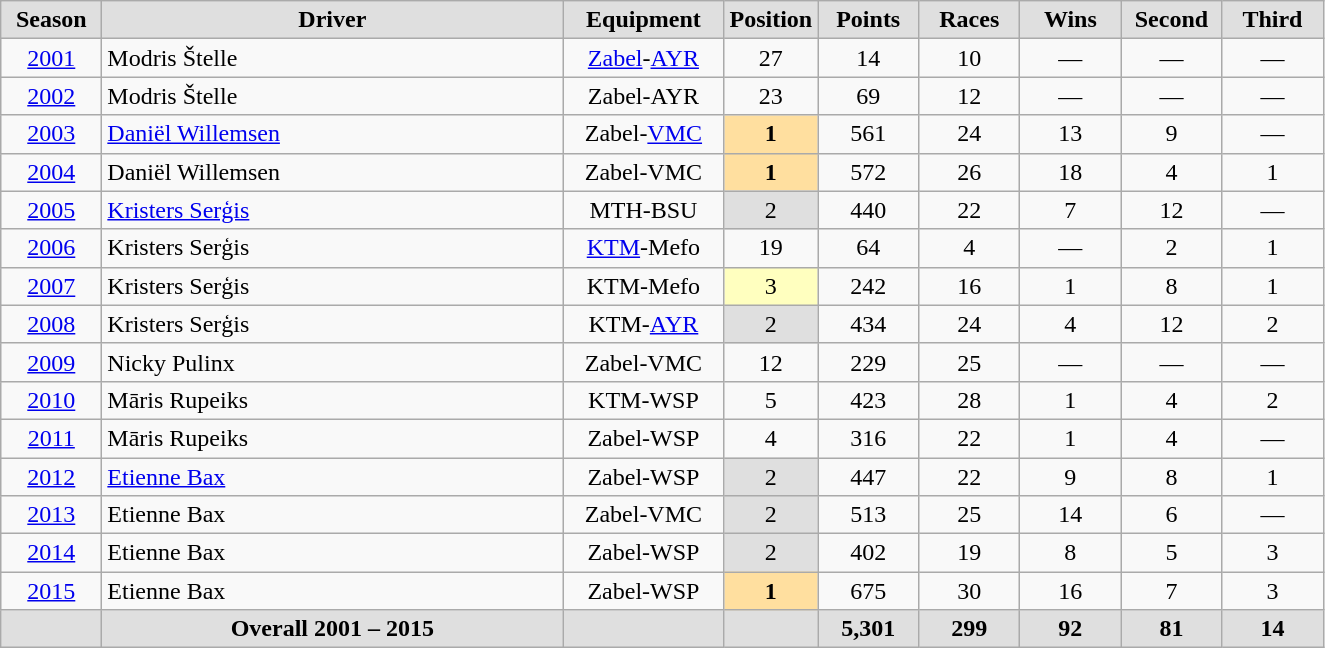<table class="wikitable">
<tr align="center" style="background:#dfdfdf;">
<td width="60"><strong>Season</strong></td>
<td width="300"><strong>Driver</strong></td>
<td width="100"><strong>Equipment</strong></td>
<td width="30"><strong>Position</strong></td>
<td width="60"><strong>Points</strong></td>
<td width="60"><strong>Races</strong></td>
<td width="60"><strong>Wins</strong></td>
<td width="60"><strong>Second</strong></td>
<td width="60"><strong>Third</strong></td>
</tr>
<tr align="center">
<td><a href='#'>2001</a></td>
<td align="left"> Modris Štelle</td>
<td><a href='#'>Zabel</a>-<a href='#'>AYR</a></td>
<td>27</td>
<td>14</td>
<td>10</td>
<td>—</td>
<td>—</td>
<td>—</td>
</tr>
<tr align="center">
<td><a href='#'>2002</a></td>
<td align="left"> Modris Štelle</td>
<td>Zabel-AYR</td>
<td>23</td>
<td>69</td>
<td>12</td>
<td>—</td>
<td>—</td>
<td>—</td>
</tr>
<tr align="center">
<td><a href='#'>2003</a></td>
<td align="left"> <a href='#'>Daniël Willemsen</a></td>
<td>Zabel-<a href='#'>VMC</a></td>
<td style="background:#ffdf9f;"><strong>1</strong></td>
<td>561</td>
<td>24</td>
<td>13</td>
<td>9</td>
<td>—</td>
</tr>
<tr align="center">
<td><a href='#'>2004</a></td>
<td align="left"> Daniël Willemsen</td>
<td>Zabel-VMC</td>
<td style="background:#ffdf9f;"><strong>1</strong></td>
<td>572</td>
<td>26</td>
<td>18</td>
<td>4</td>
<td>1</td>
</tr>
<tr align="center">
<td><a href='#'>2005</a></td>
<td align="left"> <a href='#'>Kristers Serģis</a></td>
<td>MTH-BSU</td>
<td style="background:#dfdfdf;">2</td>
<td>440</td>
<td>22</td>
<td>7</td>
<td>12</td>
<td>—</td>
</tr>
<tr align="center">
<td><a href='#'>2006</a></td>
<td align="left"> Kristers Serģis</td>
<td><a href='#'>KTM</a>-Mefo</td>
<td>19</td>
<td>64</td>
<td>4</td>
<td>—</td>
<td>2</td>
<td>1</td>
</tr>
<tr align="center">
<td><a href='#'>2007</a></td>
<td align="left"> Kristers Serģis</td>
<td>KTM-Mefo</td>
<td style="background:#ffffbf;">3</td>
<td>242</td>
<td>16</td>
<td>1</td>
<td>8</td>
<td>1</td>
</tr>
<tr align="center">
<td><a href='#'>2008</a></td>
<td align="left"> Kristers Serģis</td>
<td>KTM-<a href='#'>AYR</a></td>
<td style="background:#dfdfdf;">2</td>
<td>434</td>
<td>24</td>
<td>4</td>
<td>12</td>
<td>2</td>
</tr>
<tr align="center">
<td><a href='#'>2009</a></td>
<td align="left"> Nicky Pulinx</td>
<td>Zabel-VMC</td>
<td>12</td>
<td>229</td>
<td>25</td>
<td>—</td>
<td>—</td>
<td>—</td>
</tr>
<tr align="center">
<td><a href='#'>2010</a></td>
<td align="left"> Māris Rupeiks</td>
<td>KTM-WSP</td>
<td>5</td>
<td>423</td>
<td>28</td>
<td>1</td>
<td>4</td>
<td>2</td>
</tr>
<tr align="center">
<td><a href='#'>2011</a></td>
<td align="left"> Māris Rupeiks</td>
<td>Zabel-WSP</td>
<td>4</td>
<td>316</td>
<td>22</td>
<td>1</td>
<td>4</td>
<td>—</td>
</tr>
<tr align="center">
<td><a href='#'>2012</a></td>
<td align="left"> <a href='#'>Etienne Bax</a></td>
<td>Zabel-WSP</td>
<td style="background:#dfdfdf;">2</td>
<td>447</td>
<td>22</td>
<td>9</td>
<td>8</td>
<td>1</td>
</tr>
<tr align="center">
<td><a href='#'>2013</a></td>
<td align="left"> Etienne Bax</td>
<td>Zabel-VMC</td>
<td style="background:#dfdfdf;">2</td>
<td>513</td>
<td>25</td>
<td>14</td>
<td>6</td>
<td>—</td>
</tr>
<tr align="center">
<td><a href='#'>2014</a></td>
<td align="left"> Etienne Bax</td>
<td>Zabel-WSP</td>
<td style="background:#dfdfdf;">2</td>
<td>402</td>
<td>19</td>
<td>8</td>
<td>5</td>
<td>3</td>
</tr>
<tr align="center">
<td><a href='#'>2015</a></td>
<td align="left"> Etienne Bax</td>
<td>Zabel-WSP</td>
<td style="background:#ffdf9f;"><strong>1</strong></td>
<td>675</td>
<td>30</td>
<td>16</td>
<td>7</td>
<td>3</td>
</tr>
<tr align="center" style="background:#dfdfdf;">
<td></td>
<td align="center"><strong>Overall 2001 – 2015</strong></td>
<td></td>
<td></td>
<td><strong>5,301</strong></td>
<td><strong>299</strong></td>
<td><strong>92</strong></td>
<td><strong>81</strong></td>
<td><strong>14</strong></td>
</tr>
</table>
